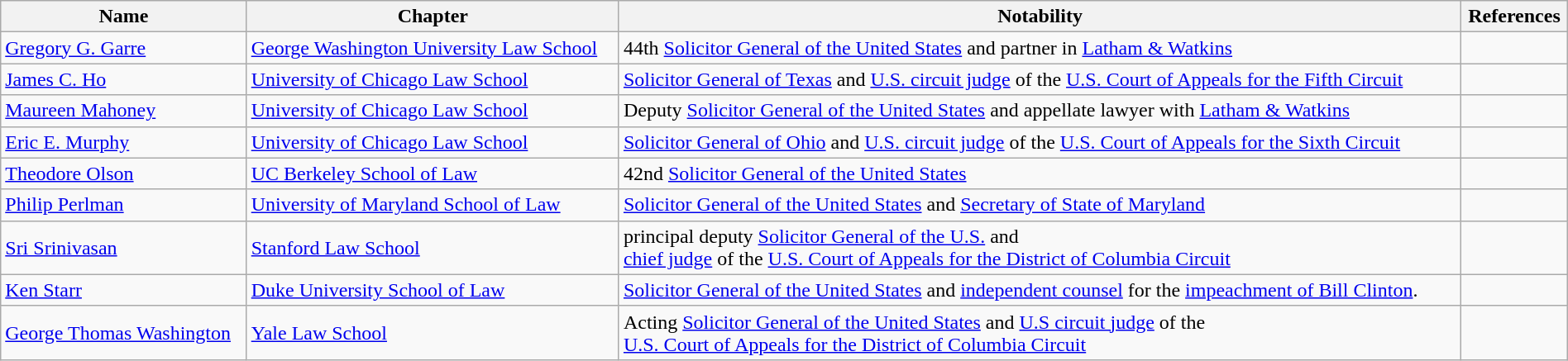<table class="wikitable sortable" style="width:100%;">
<tr>
<th>Name</th>
<th>Chapter</th>
<th>Notability</th>
<th>References</th>
</tr>
<tr>
<td><a href='#'>Gregory G. Garre</a></td>
<td><a href='#'>George Washington University Law School</a></td>
<td>44th <a href='#'>Solicitor General of the United States</a> and partner in <a href='#'>Latham & Watkins</a></td>
<td></td>
</tr>
<tr>
<td><a href='#'>James C. Ho</a></td>
<td><a href='#'>University of Chicago Law School</a></td>
<td><a href='#'>Solicitor General of Texas</a> and <a href='#'>U.S. circuit judge</a> of the <a href='#'>U.S. Court of Appeals for the Fifth Circuit</a></td>
<td></td>
</tr>
<tr>
<td><a href='#'>Maureen Mahoney</a></td>
<td><a href='#'>University of Chicago Law School</a></td>
<td>Deputy <a href='#'>Solicitor General of the United States</a> and appellate lawyer with <a href='#'>Latham & Watkins</a></td>
<td></td>
</tr>
<tr>
<td><a href='#'>Eric E. Murphy</a></td>
<td><a href='#'>University of Chicago Law School</a></td>
<td><a href='#'>Solicitor General of Ohio</a> and <a href='#'>U.S. circuit judge</a> of the <a href='#'>U.S. Court of Appeals for the Sixth Circuit</a></td>
<td></td>
</tr>
<tr>
<td><a href='#'>Theodore Olson</a></td>
<td><a href='#'>UC Berkeley School of Law</a></td>
<td>42nd <a href='#'>Solicitor General of the United States</a></td>
<td></td>
</tr>
<tr>
<td><a href='#'>Philip Perlman</a></td>
<td><a href='#'>University of Maryland School of Law</a></td>
<td><a href='#'>Solicitor General of the United States</a> and <a href='#'>Secretary of State of Maryland</a></td>
<td></td>
</tr>
<tr>
<td><a href='#'>Sri Srinivasan</a></td>
<td><a href='#'>Stanford Law School</a></td>
<td>principal deputy <a href='#'>Solicitor General of the U.S.</a> and<br><a href='#'>chief judge</a> of the <a href='#'>U.S. Court of Appeals for the District of Columbia Circuit</a></td>
<td></td>
</tr>
<tr>
<td><a href='#'>Ken Starr</a></td>
<td><a href='#'>Duke University School of Law</a></td>
<td><a href='#'>Solicitor General of the United States</a> and <a href='#'>independent counsel</a> for the <a href='#'>impeachment of Bill Clinton</a>.</td>
<td></td>
</tr>
<tr>
<td><a href='#'>George Thomas Washington</a></td>
<td><a href='#'>Yale Law School</a></td>
<td>Acting <a href='#'>Solicitor General of the United States</a> and <a href='#'>U.S circuit judge</a> of the<br><a href='#'>U.S. Court of Appeals for the District of Columbia Circuit</a></td>
<td></td>
</tr>
</table>
